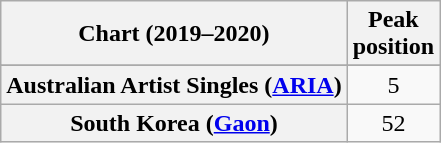<table class="wikitable sortable plainrowheaders" style="text-align:center;">
<tr>
<th scope="col">Chart (2019–2020)</th>
<th scope="col">Peak<br>position</th>
</tr>
<tr>
</tr>
<tr>
<th scope="row">Australian Artist Singles (<a href='#'>ARIA</a>)</th>
<td>5</td>
</tr>
<tr>
<th scope="row">South Korea (<a href='#'>Gaon</a>)</th>
<td>52</td>
</tr>
</table>
